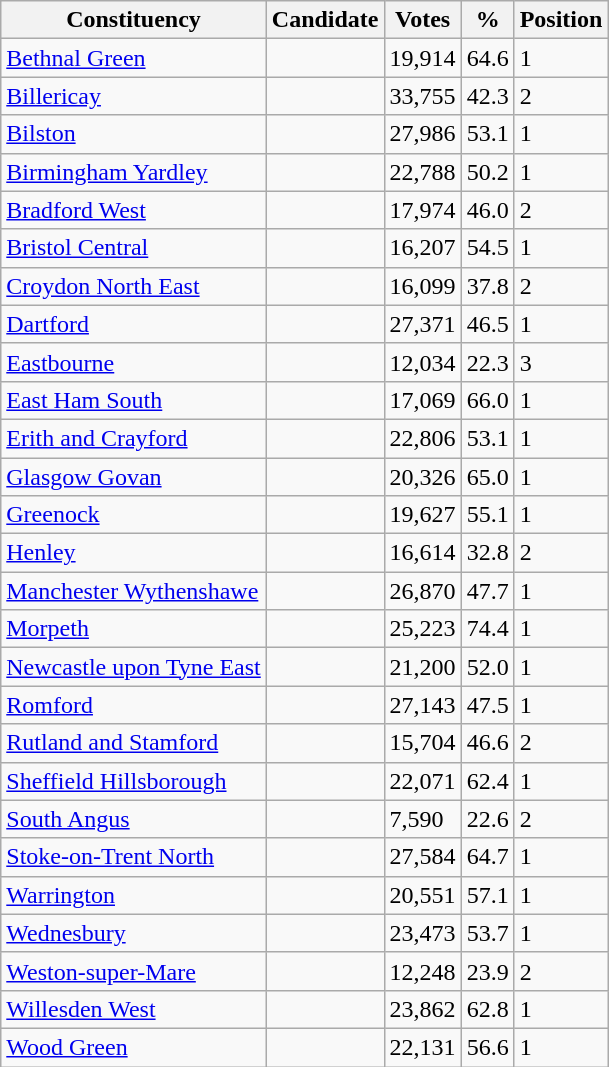<table class="wikitable sortable">
<tr>
<th>Constituency</th>
<th>Candidate</th>
<th>Votes</th>
<th>%</th>
<th>Position</th>
</tr>
<tr>
<td><a href='#'>Bethnal Green</a></td>
<td></td>
<td>19,914</td>
<td>64.6</td>
<td>1</td>
</tr>
<tr>
<td><a href='#'>Billericay</a></td>
<td></td>
<td>33,755</td>
<td>42.3</td>
<td>2</td>
</tr>
<tr>
<td><a href='#'>Bilston</a></td>
<td></td>
<td>27,986</td>
<td>53.1</td>
<td>1</td>
</tr>
<tr>
<td><a href='#'>Birmingham Yardley</a></td>
<td></td>
<td>22,788</td>
<td>50.2</td>
<td>1</td>
</tr>
<tr>
<td><a href='#'>Bradford West</a></td>
<td></td>
<td>17,974</td>
<td>46.0</td>
<td>2</td>
</tr>
<tr>
<td><a href='#'>Bristol Central</a></td>
<td></td>
<td>16,207</td>
<td>54.5</td>
<td>1</td>
</tr>
<tr>
<td><a href='#'>Croydon North East</a></td>
<td></td>
<td>16,099</td>
<td>37.8</td>
<td>2</td>
</tr>
<tr>
<td><a href='#'>Dartford</a></td>
<td></td>
<td>27,371</td>
<td>46.5</td>
<td>1</td>
</tr>
<tr>
<td><a href='#'>Eastbourne</a></td>
<td></td>
<td>12,034</td>
<td>22.3</td>
<td>3</td>
</tr>
<tr>
<td><a href='#'>East Ham South</a></td>
<td></td>
<td>17,069</td>
<td>66.0</td>
<td>1</td>
</tr>
<tr>
<td><a href='#'>Erith and Crayford</a></td>
<td></td>
<td>22,806</td>
<td>53.1</td>
<td>1</td>
</tr>
<tr>
<td><a href='#'>Glasgow Govan</a></td>
<td></td>
<td>20,326</td>
<td>65.0</td>
<td>1</td>
</tr>
<tr>
<td><a href='#'>Greenock</a></td>
<td></td>
<td>19,627</td>
<td>55.1</td>
<td>1</td>
</tr>
<tr>
<td><a href='#'>Henley</a></td>
<td></td>
<td>16,614</td>
<td>32.8</td>
<td>2</td>
</tr>
<tr>
<td><a href='#'>Manchester Wythenshawe</a></td>
<td></td>
<td>26,870</td>
<td>47.7</td>
<td>1</td>
</tr>
<tr>
<td><a href='#'>Morpeth</a></td>
<td></td>
<td>25,223</td>
<td>74.4</td>
<td>1</td>
</tr>
<tr>
<td><a href='#'>Newcastle upon Tyne East</a></td>
<td></td>
<td>21,200</td>
<td>52.0</td>
<td>1</td>
</tr>
<tr>
<td><a href='#'>Romford</a></td>
<td></td>
<td>27,143</td>
<td>47.5</td>
<td>1</td>
</tr>
<tr>
<td><a href='#'>Rutland and Stamford</a></td>
<td></td>
<td>15,704</td>
<td>46.6</td>
<td>2</td>
</tr>
<tr>
<td><a href='#'>Sheffield Hillsborough</a></td>
<td></td>
<td>22,071</td>
<td>62.4</td>
<td>1</td>
</tr>
<tr>
<td><a href='#'>South Angus</a></td>
<td></td>
<td>7,590</td>
<td>22.6</td>
<td>2</td>
</tr>
<tr>
<td><a href='#'>Stoke-on-Trent North</a></td>
<td></td>
<td>27,584</td>
<td>64.7</td>
<td>1</td>
</tr>
<tr>
<td><a href='#'>Warrington</a></td>
<td></td>
<td>20,551</td>
<td>57.1</td>
<td>1</td>
</tr>
<tr>
<td><a href='#'>Wednesbury</a></td>
<td></td>
<td>23,473</td>
<td>53.7</td>
<td>1</td>
</tr>
<tr>
<td><a href='#'>Weston-super-Mare</a></td>
<td></td>
<td>12,248</td>
<td>23.9</td>
<td>2</td>
</tr>
<tr>
<td><a href='#'>Willesden West</a></td>
<td></td>
<td>23,862</td>
<td>62.8</td>
<td>1</td>
</tr>
<tr>
<td><a href='#'>Wood Green</a></td>
<td></td>
<td>22,131</td>
<td>56.6</td>
<td>1</td>
</tr>
</table>
